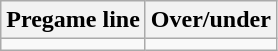<table class="wikitable">
<tr align="center">
<th style=>Pregame line</th>
<th style=>Over/under</th>
</tr>
<tr align="center">
<td></td>
<td></td>
</tr>
</table>
